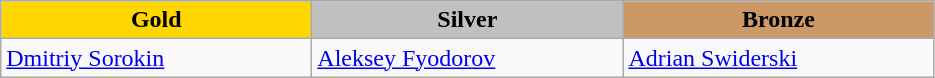<table class="wikitable" style="text-align:left">
<tr align="center">
<td width=200 bgcolor=gold><strong>Gold</strong></td>
<td width=200 bgcolor=silver><strong>Silver</strong></td>
<td width=200 bgcolor=CC9966><strong>Bronze</strong></td>
</tr>
<tr>
<td><a href='#'>Dmitriy Sorokin</a><br><em></em></td>
<td><a href='#'>Aleksey Fyodorov</a><br><em></em></td>
<td><a href='#'>Adrian Swiderski</a><br><em></em></td>
</tr>
</table>
